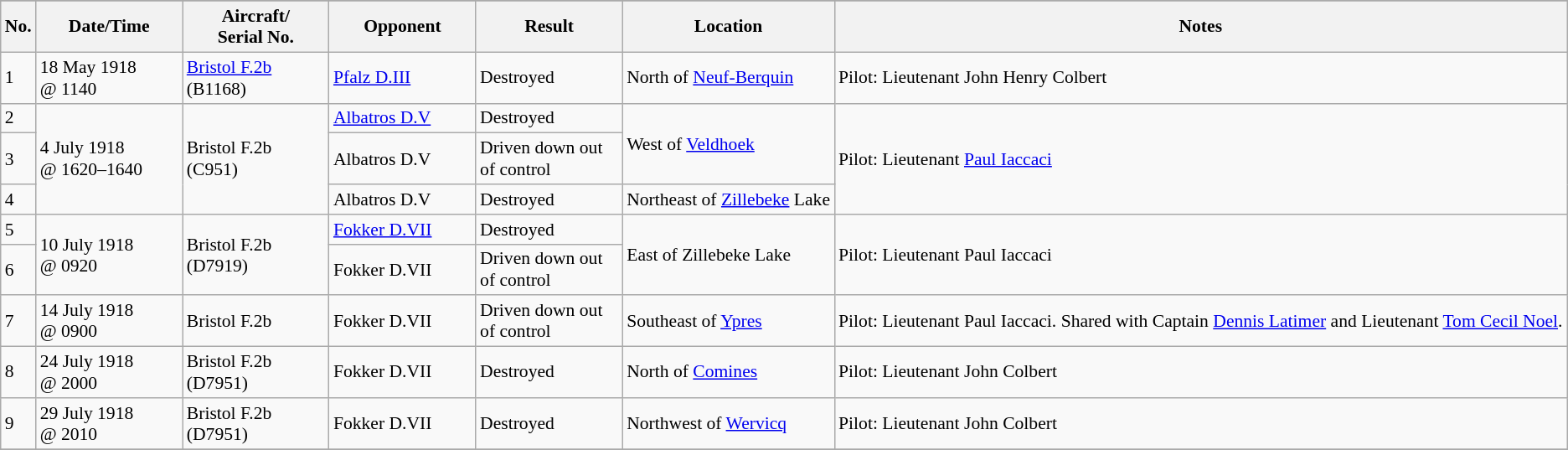<table class="wikitable" style="font-size:90%;">
<tr>
</tr>
<tr>
<th>No.</th>
<th width="110">Date/Time</th>
<th width="110">Aircraft/<br>Serial No.</th>
<th width="110">Opponent</th>
<th width="110">Result</th>
<th>Location</th>
<th>Notes</th>
</tr>
<tr>
<td>1</td>
<td>18 May 1918<br>@ 1140</td>
<td><a href='#'>Bristol F.2b</a><br>(B1168)</td>
<td><a href='#'>Pfalz D.III</a></td>
<td>Destroyed</td>
<td>North of <a href='#'>Neuf-Berquin</a></td>
<td>Pilot: Lieutenant John Henry Colbert</td>
</tr>
<tr>
<td>2</td>
<td rowspan="3">4 July 1918<br>@ 1620–1640</td>
<td rowspan="3">Bristol F.2b<br>(C951)</td>
<td><a href='#'>Albatros D.V</a></td>
<td>Destroyed</td>
<td rowspan="2">West of <a href='#'>Veldhoek</a></td>
<td rowspan="3">Pilot: Lieutenant <a href='#'>Paul Iaccaci</a></td>
</tr>
<tr>
<td>3</td>
<td>Albatros D.V</td>
<td>Driven down out of control</td>
</tr>
<tr>
<td>4</td>
<td>Albatros D.V</td>
<td>Destroyed</td>
<td>Northeast of <a href='#'>Zillebeke</a> Lake</td>
</tr>
<tr>
<td>5</td>
<td rowspan="2">10 July 1918<br>@ 0920</td>
<td rowspan="2">Bristol F.2b<br>(D7919)</td>
<td><a href='#'>Fokker D.VII</a></td>
<td>Destroyed</td>
<td rowspan="2">East of Zillebeke Lake</td>
<td rowspan="2">Pilot: Lieutenant Paul Iaccaci</td>
</tr>
<tr>
<td>6</td>
<td>Fokker D.VII</td>
<td>Driven down out of control</td>
</tr>
<tr>
<td>7</td>
<td>14 July 1918<br>@ 0900</td>
<td>Bristol F.2b</td>
<td>Fokker D.VII</td>
<td>Driven down out of control</td>
<td>Southeast of <a href='#'>Ypres</a></td>
<td>Pilot: Lieutenant Paul Iaccaci. Shared with Captain <a href='#'>Dennis Latimer</a> and Lieutenant <a href='#'>Tom Cecil Noel</a>.</td>
</tr>
<tr>
<td>8</td>
<td>24 July 1918<br>@ 2000</td>
<td>Bristol F.2b<br>(D7951)</td>
<td>Fokker D.VII</td>
<td>Destroyed</td>
<td>North of <a href='#'>Comines</a></td>
<td>Pilot: Lieutenant John Colbert</td>
</tr>
<tr>
<td>9</td>
<td>29 July 1918<br>@ 2010</td>
<td>Bristol F.2b<br>(D7951)</td>
<td>Fokker D.VII</td>
<td>Destroyed</td>
<td>Northwest of <a href='#'>Wervicq</a></td>
<td>Pilot: Lieutenant John Colbert</td>
</tr>
<tr>
</tr>
</table>
